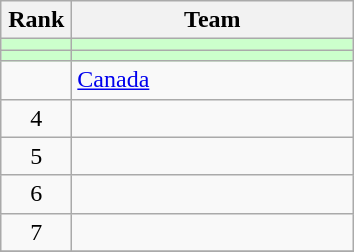<table class="wikitable" style="text-align: center;">
<tr>
<th width=40>Rank</th>
<th width=180>Team</th>
</tr>
<tr align=center bgcolor=#ccffcc>
<td></td>
<td style="text-align:left;"></td>
</tr>
<tr align=center bgcolor=#ccffcc>
<td></td>
<td style="text-align:left;"></td>
</tr>
<tr align=center>
<td></td>
<td style="text-align:left;"> <a href='#'>Canada</a></td>
</tr>
<tr align=center>
<td>4</td>
<td style="text-align:left;"></td>
</tr>
<tr align=center>
<td>5</td>
<td style="text-align:left;"></td>
</tr>
<tr align=center>
<td>6</td>
<td style="text-align:left;"></td>
</tr>
<tr align=center>
<td>7</td>
<td style="text-align:left;"></td>
</tr>
<tr align=center>
</tr>
</table>
